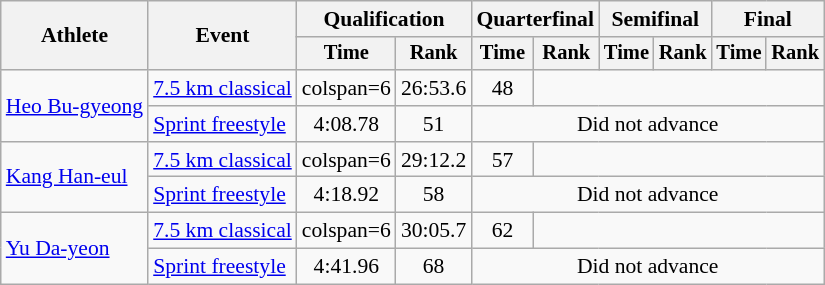<table class="wikitable" style="font-size:90%">
<tr>
<th rowspan="2">Athlete</th>
<th rowspan="2">Event</th>
<th colspan="2">Qualification</th>
<th colspan="2">Quarterfinal</th>
<th colspan="2">Semifinal</th>
<th colspan="2">Final</th>
</tr>
<tr style="font-size:95%">
<th>Time</th>
<th>Rank</th>
<th>Time</th>
<th>Rank</th>
<th>Time</th>
<th>Rank</th>
<th>Time</th>
<th>Rank</th>
</tr>
<tr align=center>
<td align=left rowspan=2><a href='#'>Heo Bu-gyeong</a></td>
<td align=left><a href='#'>7.5 km classical</a></td>
<td>colspan=6</td>
<td>26:53.6</td>
<td>48</td>
</tr>
<tr align=center>
<td align=left><a href='#'>Sprint freestyle</a></td>
<td>4:08.78</td>
<td>51</td>
<td colspan=6>Did not advance</td>
</tr>
<tr align=center>
<td align=left rowspan=2><a href='#'>Kang Han-eul</a></td>
<td align=left><a href='#'>7.5 km classical</a></td>
<td>colspan=6</td>
<td>29:12.2</td>
<td>57</td>
</tr>
<tr align=center>
<td align=left><a href='#'>Sprint freestyle</a></td>
<td>4:18.92</td>
<td>58</td>
<td colspan=6>Did not advance</td>
</tr>
<tr align=center>
<td align=left rowspan=2><a href='#'>Yu Da-yeon</a></td>
<td align=left><a href='#'>7.5 km classical</a></td>
<td>colspan=6</td>
<td>30:05.7</td>
<td>62</td>
</tr>
<tr align=center>
<td align=left><a href='#'>Sprint freestyle</a></td>
<td>4:41.96</td>
<td>68</td>
<td colspan=6>Did not advance</td>
</tr>
</table>
